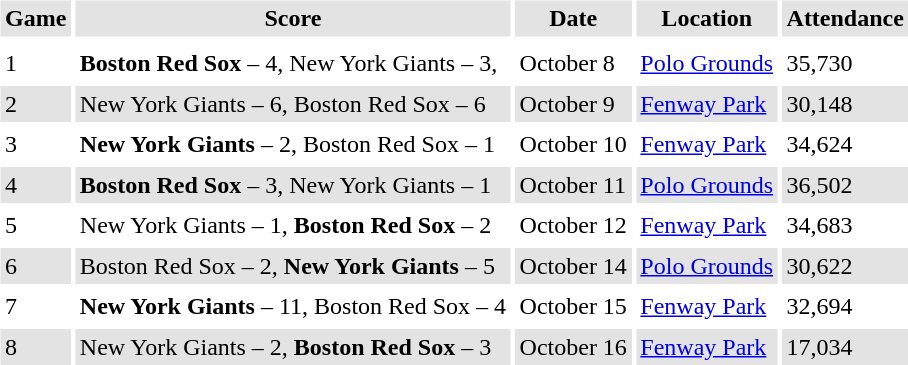<table border="0" cellspacing="3" cellpadding="3">
<tr style="background: #e3e3e3;">
<th>Game</th>
<th>Score</th>
<th>Date</th>
<th>Location</th>
<th>Attendance</th>
</tr>
<tr style="background: #e3e3e3;">
</tr>
<tr>
<td>1</td>
<td><strong>Boston Red Sox</strong> – 4, New York Giants – 3,</td>
<td>October 8</td>
<td><a href='#'>Polo Grounds</a></td>
<td>35,730</td>
</tr>
<tr style="background: #e3e3e3;">
<td>2</td>
<td>New York Giants – 6, Boston Red Sox – 6</td>
<td>October 9</td>
<td><a href='#'>Fenway Park</a></td>
<td>30,148</td>
</tr>
<tr>
<td>3</td>
<td><strong>New York Giants</strong> – 2, Boston Red Sox – 1</td>
<td>October 10</td>
<td><a href='#'>Fenway Park</a></td>
<td>34,624</td>
</tr>
<tr style="background: #e3e3e3;">
<td>4</td>
<td><strong>Boston Red Sox</strong> – 3, New York Giants – 1</td>
<td>October 11</td>
<td><a href='#'>Polo Grounds</a></td>
<td>36,502</td>
</tr>
<tr>
<td>5</td>
<td>New York Giants – 1, <strong>Boston Red Sox</strong> – 2</td>
<td>October 12</td>
<td><a href='#'>Fenway Park</a></td>
<td>34,683</td>
</tr>
<tr style="background: #e3e3e3;">
<td>6</td>
<td>Boston Red Sox – 2, <strong>New York Giants</strong> – 5</td>
<td>October 14</td>
<td><a href='#'>Polo Grounds</a></td>
<td>30,622</td>
</tr>
<tr>
<td>7</td>
<td><strong>New York Giants</strong> – 11, Boston Red Sox – 4</td>
<td>October 15</td>
<td><a href='#'>Fenway Park</a></td>
<td>32,694</td>
</tr>
<tr style="background: #e3e3e3;">
<td>8</td>
<td>New York Giants – 2, <strong>Boston Red Sox</strong> – 3</td>
<td>October 16</td>
<td><a href='#'>Fenway Park</a></td>
<td>17,034</td>
</tr>
<tr>
</tr>
</table>
